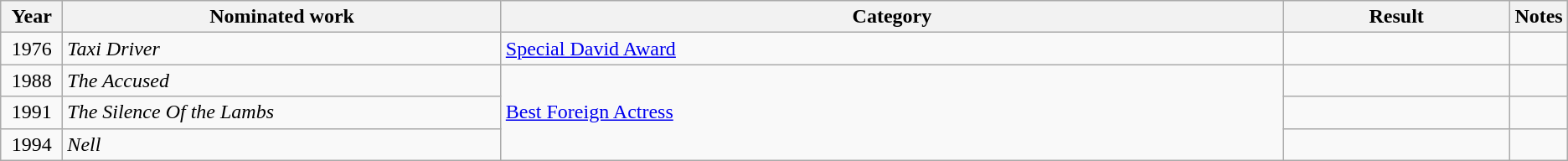<table class=wikitable>
<tr>
<th width=4%>Year</th>
<th width=29%>Nominated work</th>
<th width=52%>Category</th>
<th width=15%>Result</th>
<th>Notes</th>
</tr>
<tr>
<td align=center>1976</td>
<td><em>Taxi Driver</em></td>
<td><a href='#'>Special David Award</a></td>
<td></td>
<td></td>
</tr>
<tr>
<td align=center>1988</td>
<td><em>The Accused</em></td>
<td rowspan=3><a href='#'>Best Foreign Actress</a></td>
<td></td>
<td></td>
</tr>
<tr>
<td align=center>1991</td>
<td><em>The Silence Of the Lambs</em></td>
<td></td>
<td></td>
</tr>
<tr>
<td align=center>1994</td>
<td><em>Nell</em></td>
<td></td>
<td></td>
</tr>
</table>
